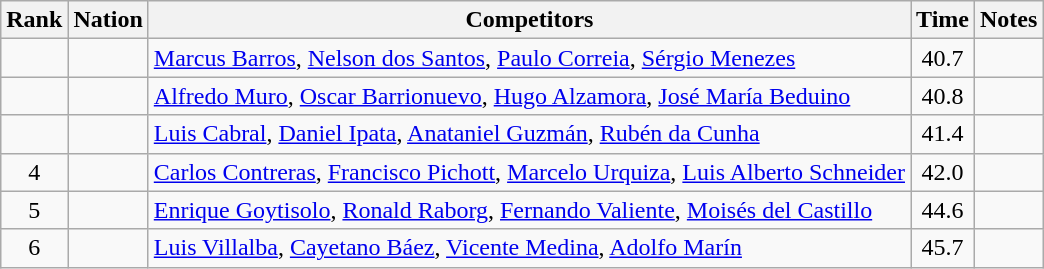<table class="wikitable sortable" style="text-align:center">
<tr>
<th>Rank</th>
<th>Nation</th>
<th>Competitors</th>
<th>Time</th>
<th>Notes</th>
</tr>
<tr>
<td></td>
<td align=left></td>
<td align=left><a href='#'>Marcus Barros</a>, <a href='#'>Nelson dos Santos</a>, <a href='#'>Paulo Correia</a>, <a href='#'>Sérgio Menezes</a></td>
<td>40.7</td>
<td></td>
</tr>
<tr>
<td></td>
<td align=left></td>
<td align=left><a href='#'>Alfredo Muro</a>, <a href='#'>Oscar Barrionuevo</a>, <a href='#'>Hugo Alzamora</a>, <a href='#'>José María Beduino</a></td>
<td>40.8</td>
<td></td>
</tr>
<tr>
<td></td>
<td align=left></td>
<td align=left><a href='#'>Luis Cabral</a>, <a href='#'>Daniel Ipata</a>, <a href='#'>Anataniel Guzmán</a>, <a href='#'>Rubén da Cunha</a></td>
<td>41.4</td>
<td></td>
</tr>
<tr>
<td>4</td>
<td align=left></td>
<td align=left><a href='#'>Carlos Contreras</a>, <a href='#'>Francisco Pichott</a>, <a href='#'>Marcelo Urquiza</a>, <a href='#'>Luis Alberto Schneider</a></td>
<td>42.0</td>
<td></td>
</tr>
<tr>
<td>5</td>
<td align=left></td>
<td align=left><a href='#'>Enrique Goytisolo</a>, <a href='#'>Ronald Raborg</a>, <a href='#'>Fernando Valiente</a>, <a href='#'>Moisés del Castillo</a></td>
<td>44.6</td>
<td></td>
</tr>
<tr>
<td>6</td>
<td align=left></td>
<td align=left><a href='#'>Luis Villalba</a>, <a href='#'>Cayetano Báez</a>, <a href='#'>Vicente Medina</a>, <a href='#'>Adolfo Marín</a></td>
<td>45.7</td>
<td></td>
</tr>
</table>
